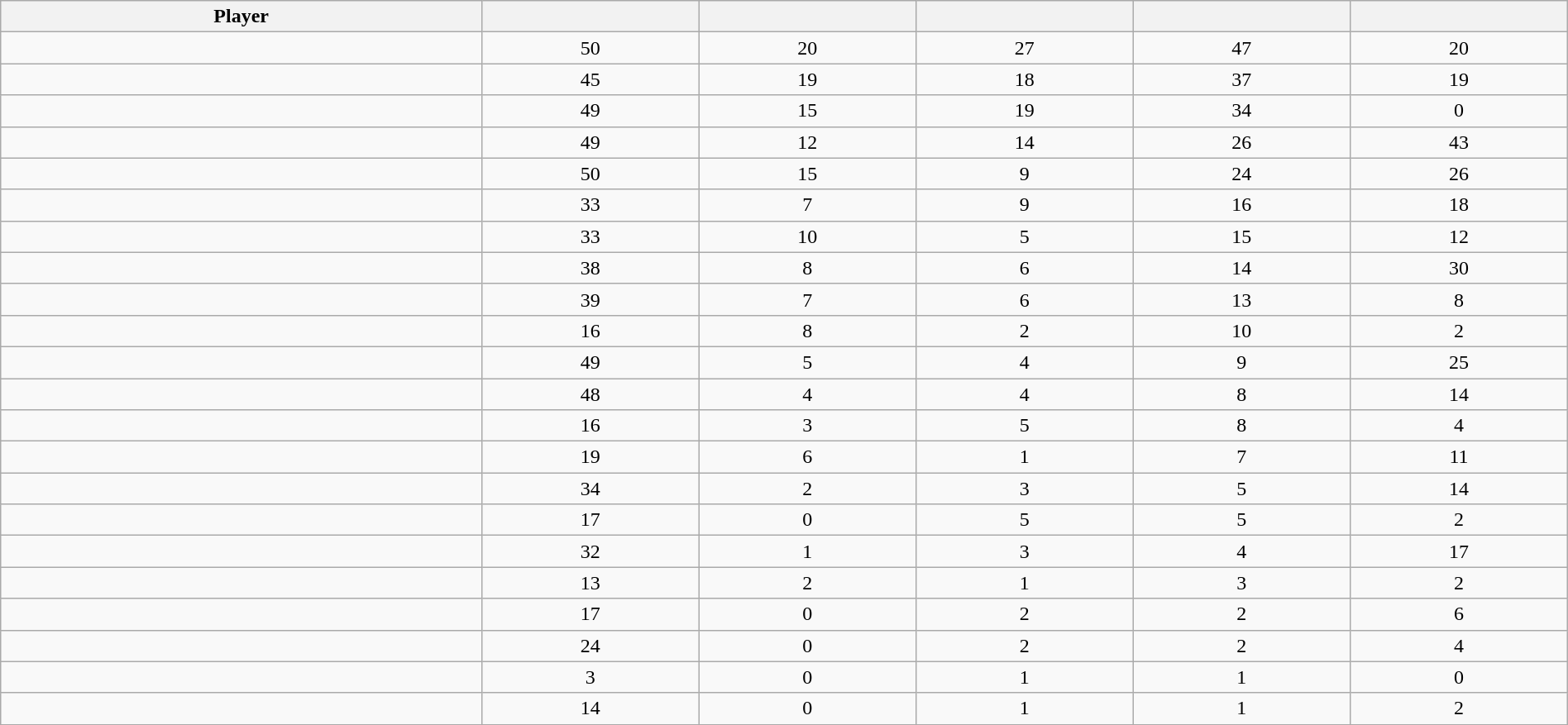<table class="wikitable sortable" style="width:100%;">
<tr align=center>
<th>Player</th>
<th></th>
<th></th>
<th></th>
<th></th>
<th></th>
</tr>
<tr align=center>
<td></td>
<td>50</td>
<td>20</td>
<td>27</td>
<td>47</td>
<td>20</td>
</tr>
<tr align=center>
<td></td>
<td>45</td>
<td>19</td>
<td>18</td>
<td>37</td>
<td>19</td>
</tr>
<tr align=center>
<td></td>
<td>49</td>
<td>15</td>
<td>19</td>
<td>34</td>
<td>0</td>
</tr>
<tr align=center>
<td></td>
<td>49</td>
<td>12</td>
<td>14</td>
<td>26</td>
<td>43</td>
</tr>
<tr align=center>
<td></td>
<td>50</td>
<td>15</td>
<td>9</td>
<td>24</td>
<td>26</td>
</tr>
<tr align=center>
<td></td>
<td>33</td>
<td>7</td>
<td>9</td>
<td>16</td>
<td>18</td>
</tr>
<tr align=center>
<td></td>
<td>33</td>
<td>10</td>
<td>5</td>
<td>15</td>
<td>12</td>
</tr>
<tr align=center>
<td></td>
<td>38</td>
<td>8</td>
<td>6</td>
<td>14</td>
<td>30</td>
</tr>
<tr align=center>
<td></td>
<td>39</td>
<td>7</td>
<td>6</td>
<td>13</td>
<td>8</td>
</tr>
<tr align=center>
<td></td>
<td>16</td>
<td>8</td>
<td>2</td>
<td>10</td>
<td>2</td>
</tr>
<tr align=center>
<td></td>
<td>49</td>
<td>5</td>
<td>4</td>
<td>9</td>
<td>25</td>
</tr>
<tr align=center>
<td></td>
<td>48</td>
<td>4</td>
<td>4</td>
<td>8</td>
<td>14</td>
</tr>
<tr align=center>
<td></td>
<td>16</td>
<td>3</td>
<td>5</td>
<td>8</td>
<td>4</td>
</tr>
<tr align=center>
<td></td>
<td>19</td>
<td>6</td>
<td>1</td>
<td>7</td>
<td>11</td>
</tr>
<tr align=center>
<td></td>
<td>34</td>
<td>2</td>
<td>3</td>
<td>5</td>
<td>14</td>
</tr>
<tr align=center>
<td></td>
<td>17</td>
<td>0</td>
<td>5</td>
<td>5</td>
<td>2</td>
</tr>
<tr align=center>
<td></td>
<td>32</td>
<td>1</td>
<td>3</td>
<td>4</td>
<td>17</td>
</tr>
<tr align=center>
<td></td>
<td>13</td>
<td>2</td>
<td>1</td>
<td>3</td>
<td>2</td>
</tr>
<tr align=center>
<td></td>
<td>17</td>
<td>0</td>
<td>2</td>
<td>2</td>
<td>6</td>
</tr>
<tr align=center>
<td></td>
<td>24</td>
<td>0</td>
<td>2</td>
<td>2</td>
<td>4</td>
</tr>
<tr align=center>
<td></td>
<td>3</td>
<td>0</td>
<td>1</td>
<td>1</td>
<td>0</td>
</tr>
<tr align=center>
<td></td>
<td>14</td>
<td>0</td>
<td>1</td>
<td>1</td>
<td>2</td>
</tr>
<tr>
</tr>
</table>
